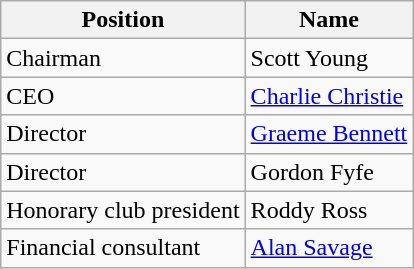<table class="wikitable">
<tr>
<th>Position</th>
<th>Name</th>
</tr>
<tr>
<td>Chairman</td>
<td>Scott Young</td>
</tr>
<tr>
<td>CEO</td>
<td><a href='#'>Charlie Christie</a></td>
</tr>
<tr>
<td>Director</td>
<td><a href='#'>Graeme Bennett</a></td>
</tr>
<tr>
<td>Director</td>
<td>Gordon Fyfe</td>
</tr>
<tr>
<td>Honorary club president</td>
<td>Roddy Ross</td>
</tr>
<tr>
<td>Financial consultant</td>
<td><a href='#'>Alan Savage</a></td>
</tr>
</table>
